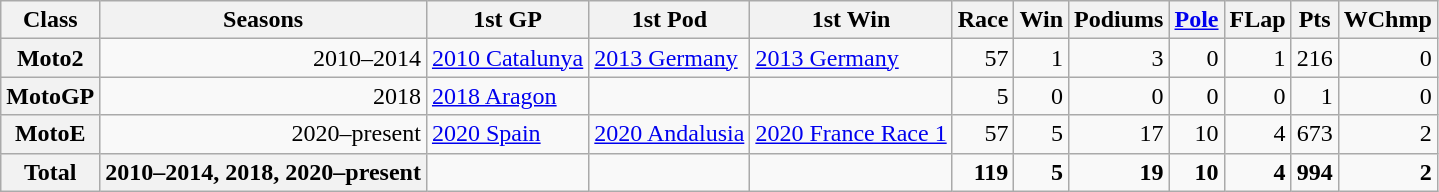<table class="wikitable" style=text-align:right>
<tr>
<th>Class</th>
<th>Seasons</th>
<th>1st GP</th>
<th>1st Pod</th>
<th>1st Win</th>
<th>Race</th>
<th>Win</th>
<th>Podiums</th>
<th><a href='#'>Pole</a></th>
<th>FLap</th>
<th>Pts</th>
<th>WChmp</th>
</tr>
<tr>
<th>Moto2</th>
<td>2010–2014</td>
<td align="left"><a href='#'>2010 Catalunya</a></td>
<td align="left"><a href='#'>2013 Germany</a></td>
<td align="left"><a href='#'>2013 Germany</a></td>
<td>57</td>
<td>1</td>
<td>3</td>
<td>0</td>
<td>1</td>
<td>216</td>
<td>0</td>
</tr>
<tr>
<th>MotoGP</th>
<td>2018</td>
<td align="left"><a href='#'>2018 Aragon</a></td>
<td align="left"></td>
<td align="left"></td>
<td>5</td>
<td>0</td>
<td>0</td>
<td>0</td>
<td>0</td>
<td>1</td>
<td>0</td>
</tr>
<tr>
<th>MotoE</th>
<td>2020–present</td>
<td align="left"><a href='#'>2020 Spain</a></td>
<td align="left"><a href='#'>2020 Andalusia</a></td>
<td align="left"><a href='#'>2020 France Race 1</a></td>
<td>57</td>
<td>5</td>
<td>17</td>
<td>10</td>
<td>4</td>
<td>673</td>
<td>2</td>
</tr>
<tr>
<th>Total</th>
<th>2010–2014, 2018, 2020–present</th>
<td></td>
<td></td>
<td></td>
<td><strong>119</strong></td>
<td><strong>5</strong></td>
<td><strong>19</strong></td>
<td><strong>10</strong></td>
<td><strong>4</strong></td>
<td><strong>994</strong></td>
<td><strong>2</strong></td>
</tr>
</table>
